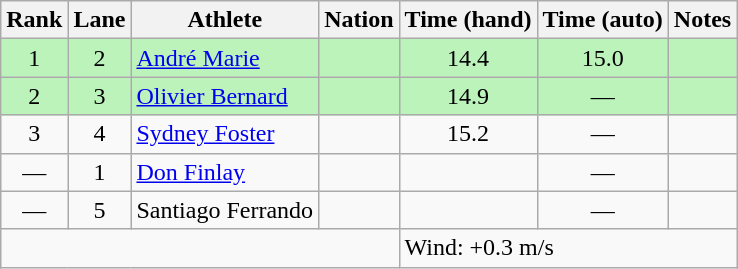<table class="wikitable sortable" style="text-align:center">
<tr>
<th>Rank</th>
<th>Lane</th>
<th>Athlete</th>
<th>Nation</th>
<th>Time (hand)</th>
<th>Time (auto)</th>
<th>Notes</th>
</tr>
<tr bgcolor="bbf3bb">
<td>1</td>
<td>2</td>
<td align=left><a href='#'>André Marie</a></td>
<td align=left></td>
<td>14.4</td>
<td>15.0</td>
<td></td>
</tr>
<tr bgcolor="bbf3bb">
<td>2</td>
<td>3</td>
<td align=left><a href='#'>Olivier Bernard</a></td>
<td align=left></td>
<td>14.9</td>
<td>—</td>
<td></td>
</tr>
<tr>
<td>3</td>
<td>4</td>
<td align=left><a href='#'>Sydney Foster</a></td>
<td align=left></td>
<td>15.2</td>
<td>—</td>
<td></td>
</tr>
<tr>
<td data-sort-value=4>—</td>
<td>1</td>
<td align=left><a href='#'>Don Finlay</a></td>
<td align=left></td>
<td></td>
<td>—</td>
<td></td>
</tr>
<tr>
<td data-sort-value=5>—</td>
<td>5</td>
<td align=left>Santiago Ferrando</td>
<td align=left></td>
<td></td>
<td>—</td>
<td></td>
</tr>
<tr class="sortbottom">
<td colspan=4></td>
<td colspan="3" style="text-align:left;">Wind: +0.3 m/s</td>
</tr>
</table>
